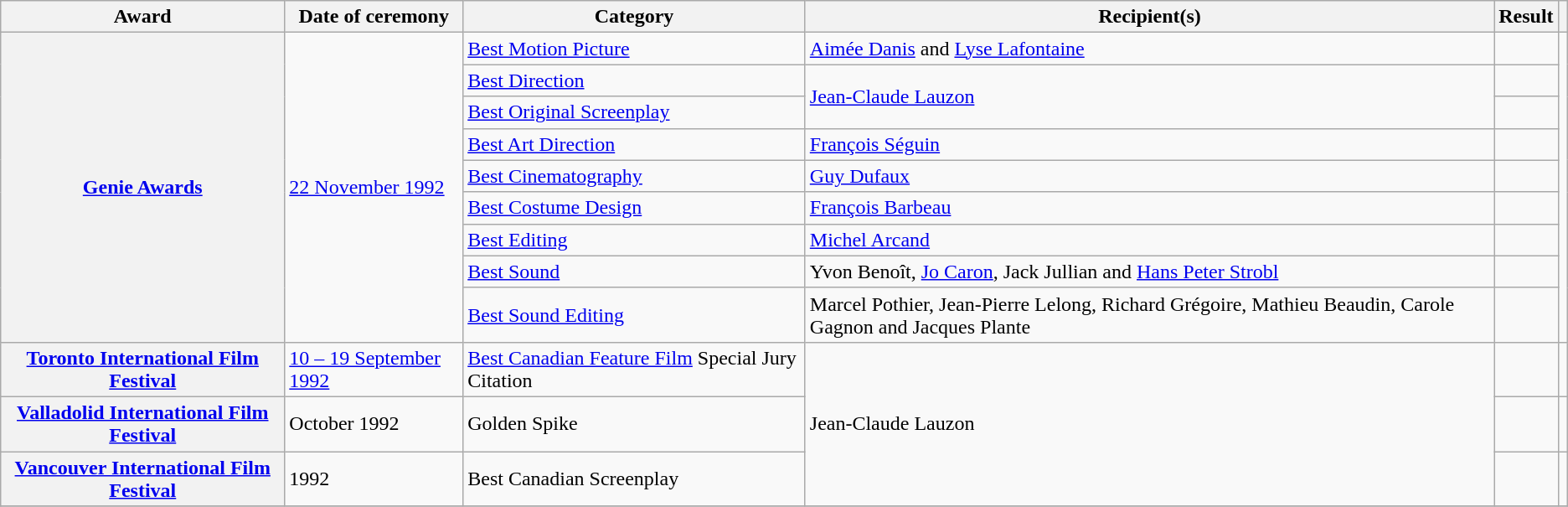<table class="wikitable plainrowheaders sortable">
<tr>
<th scope="col">Award</th>
<th scope="col">Date of ceremony</th>
<th scope="col">Category</th>
<th scope="col">Recipient(s)</th>
<th scope="col">Result</th>
<th scope="col" class="unsortable"></th>
</tr>
<tr>
<th scope="row" rowspan="9"><a href='#'>Genie Awards</a></th>
<td rowspan="9"><a href='#'>22 November 1992</a></td>
<td><a href='#'>Best Motion Picture</a></td>
<td><a href='#'>Aimée Danis</a> and <a href='#'>Lyse Lafontaine</a></td>
<td></td>
<td rowspan="9"></td>
</tr>
<tr>
<td><a href='#'>Best Direction</a></td>
<td rowspan="2"><a href='#'>Jean-Claude Lauzon</a></td>
<td></td>
</tr>
<tr>
<td><a href='#'>Best Original Screenplay</a></td>
<td></td>
</tr>
<tr>
<td><a href='#'>Best Art Direction</a></td>
<td><a href='#'>François Séguin</a></td>
<td></td>
</tr>
<tr>
<td><a href='#'>Best Cinematography</a></td>
<td><a href='#'>Guy Dufaux</a></td>
<td></td>
</tr>
<tr>
<td><a href='#'>Best Costume Design</a></td>
<td><a href='#'>François Barbeau</a></td>
<td></td>
</tr>
<tr>
<td><a href='#'>Best Editing</a></td>
<td><a href='#'>Michel Arcand</a></td>
<td></td>
</tr>
<tr>
<td><a href='#'>Best Sound</a></td>
<td>Yvon Benoît, <a href='#'>Jo Caron</a>, Jack Jullian and <a href='#'>Hans Peter Strobl</a></td>
<td></td>
</tr>
<tr>
<td><a href='#'>Best Sound Editing</a></td>
<td>Marcel Pothier, Jean-Pierre Lelong, Richard Grégoire, Mathieu Beaudin, Carole Gagnon and Jacques Plante</td>
<td></td>
</tr>
<tr>
<th scope="row"><a href='#'>Toronto International Film Festival</a></th>
<td rowspan="1"><a href='#'>10 – 19 September 1992</a></td>
<td><a href='#'>Best Canadian Feature Film</a> Special Jury Citation</td>
<td rowspan="3">Jean-Claude Lauzon</td>
<td></td>
<td rowspan="1"></td>
</tr>
<tr>
<th scope="row"><a href='#'>Valladolid International Film Festival</a></th>
<td>October 1992</td>
<td>Golden Spike</td>
<td></td>
<td rowspan="1"></td>
</tr>
<tr>
<th scope="row"><a href='#'>Vancouver International Film Festival</a></th>
<td>1992</td>
<td>Best Canadian Screenplay</td>
<td></td>
<td rowspan="1"></td>
</tr>
<tr>
</tr>
</table>
